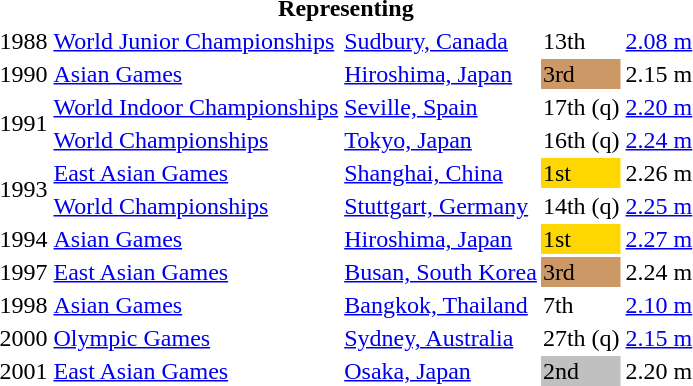<table>
<tr>
<th colspan="6">Representing </th>
</tr>
<tr>
<td>1988</td>
<td><a href='#'>World Junior Championships</a></td>
<td><a href='#'>Sudbury, Canada</a></td>
<td>13th</td>
<td><a href='#'>2.08 m</a></td>
</tr>
<tr>
<td>1990</td>
<td><a href='#'>Asian Games</a></td>
<td><a href='#'>Hiroshima, Japan</a></td>
<td bgcolor=cc9966>3rd</td>
<td>2.15 m</td>
</tr>
<tr>
<td rowspan=2>1991</td>
<td><a href='#'>World Indoor Championships</a></td>
<td><a href='#'>Seville, Spain</a></td>
<td>17th (q)</td>
<td><a href='#'>2.20 m</a></td>
</tr>
<tr>
<td><a href='#'>World Championships</a></td>
<td><a href='#'>Tokyo, Japan</a></td>
<td>16th (q)</td>
<td><a href='#'>2.24 m</a></td>
</tr>
<tr>
<td rowspan=2>1993</td>
<td><a href='#'>East Asian Games</a></td>
<td><a href='#'>Shanghai, China</a></td>
<td bgcolor=gold>1st</td>
<td>2.26 m</td>
</tr>
<tr>
<td><a href='#'>World Championships</a></td>
<td><a href='#'>Stuttgart, Germany</a></td>
<td>14th (q)</td>
<td><a href='#'>2.25 m</a></td>
</tr>
<tr>
<td>1994</td>
<td><a href='#'>Asian Games</a></td>
<td><a href='#'>Hiroshima, Japan</a></td>
<td bgcolor=gold>1st</td>
<td><a href='#'>2.27 m</a></td>
</tr>
<tr>
<td>1997</td>
<td><a href='#'>East Asian Games</a></td>
<td><a href='#'>Busan, South Korea</a></td>
<td bgcolor=cc9966>3rd</td>
<td>2.24 m</td>
</tr>
<tr>
<td>1998</td>
<td><a href='#'>Asian Games</a></td>
<td><a href='#'>Bangkok, Thailand</a></td>
<td>7th</td>
<td><a href='#'>2.10 m</a></td>
</tr>
<tr>
<td>2000</td>
<td><a href='#'>Olympic Games</a></td>
<td><a href='#'>Sydney, Australia</a></td>
<td>27th (q)</td>
<td><a href='#'>2.15 m</a></td>
</tr>
<tr>
<td>2001</td>
<td><a href='#'>East Asian Games</a></td>
<td><a href='#'>Osaka, Japan</a></td>
<td bgcolor=silver>2nd</td>
<td>2.20 m</td>
</tr>
</table>
